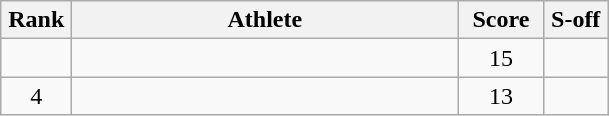<table class="wikitable" style="text-align:center">
<tr>
<th width=40>Rank</th>
<th width=250>Athlete</th>
<th width=50>Score</th>
<th width=35>S-off</th>
</tr>
<tr>
<td></td>
<td align=left></td>
<td>15</td>
<td></td>
</tr>
<tr>
<td>4</td>
<td align=left></td>
<td>13</td>
<td></td>
</tr>
</table>
